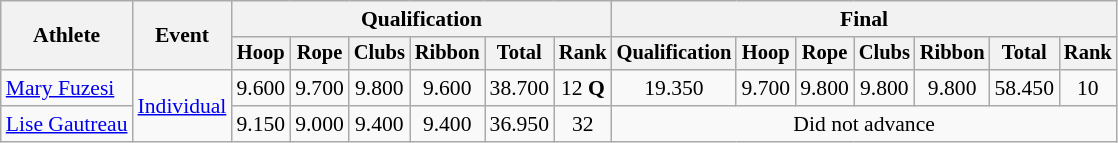<table class=wikitable style="font-size:90%">
<tr>
<th rowspan=2>Athlete</th>
<th rowspan=2>Event</th>
<th colspan=6>Qualification</th>
<th colspan=7>Final</th>
</tr>
<tr style="font-size:95%">
<th>Hoop</th>
<th>Rope</th>
<th>Clubs</th>
<th>Ribbon</th>
<th>Total</th>
<th>Rank</th>
<th>Qualification</th>
<th>Hoop</th>
<th>Rope</th>
<th>Clubs</th>
<th>Ribbon</th>
<th>Total</th>
<th>Rank</th>
</tr>
<tr align=center>
<td align=left><a href='#'>Mary Fuzesi</a></td>
<td align=left rowspan=2><a href='#'>Individual</a></td>
<td>9.600</td>
<td>9.700</td>
<td>9.800</td>
<td>9.600</td>
<td>38.700</td>
<td>12 <strong>Q</strong></td>
<td>19.350</td>
<td>9.700</td>
<td>9.800</td>
<td>9.800</td>
<td>9.800</td>
<td>58.450</td>
<td>10</td>
</tr>
<tr align=center>
<td align=left><a href='#'>Lise Gautreau</a></td>
<td>9.150</td>
<td>9.000</td>
<td>9.400</td>
<td>9.400</td>
<td>36.950</td>
<td>32</td>
<td colspan=7>Did not advance</td>
</tr>
</table>
